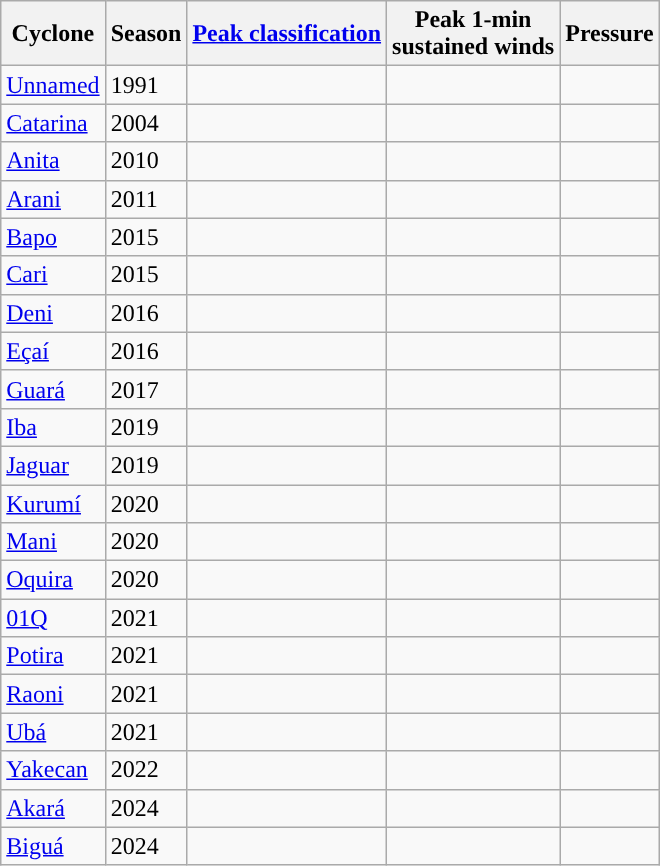<table class="wikitable sortable">
<tr>
<th>Cyclone</th>
<th>Season</th>
<th><a href='#'>Peak classification</a></th>
<th>Peak 1-min<br>sustained winds</th>
<th>Pressure</th>
</tr>
<tr>
<td><a href='#'>Unnamed</a></td>
<td>1991</td>
<td></td>
<td></td>
<td></td>
</tr>
<tr>
<td><a href='#'>Catarina</a></td>
<td>2004</td>
<td></td>
<td></td>
<td></td>
</tr>
<tr>
<td><a href='#'>Anita</a></td>
<td>2010</td>
<td></td>
<td></td>
<td></td>
</tr>
<tr>
<td><a href='#'>Arani</a></td>
<td>2011</td>
<td></td>
<td></td>
<td></td>
</tr>
<tr>
<td><a href='#'>Bapo</a></td>
<td>2015</td>
<td></td>
<td></td>
<td></td>
</tr>
<tr>
<td><a href='#'>Cari</a></td>
<td>2015</td>
<td></td>
<td></td>
<td></td>
</tr>
<tr>
<td><a href='#'>Deni</a></td>
<td>2016</td>
<td></td>
<td></td>
<td></td>
</tr>
<tr>
<td><a href='#'>Eçaí</a></td>
<td>2016</td>
<td></td>
<td></td>
<td></td>
</tr>
<tr>
<td><a href='#'>Guará</a></td>
<td>2017</td>
<td></td>
<td></td>
<td></td>
</tr>
<tr>
<td><a href='#'>Iba</a></td>
<td>2019</td>
<td></td>
<td></td>
<td></td>
</tr>
<tr>
<td><a href='#'>Jaguar</a></td>
<td>2019</td>
<td></td>
<td></td>
<td></td>
</tr>
<tr>
<td><a href='#'>Kurumí</a></td>
<td>2020</td>
<td></td>
<td></td>
<td></td>
</tr>
<tr>
<td><a href='#'>Mani</a></td>
<td>2020</td>
<td></td>
<td></td>
<td></td>
</tr>
<tr>
<td><a href='#'>Oquira</a></td>
<td>2020</td>
<td></td>
<td></td>
<td></td>
</tr>
<tr>
<td><a href='#'>01Q</a></td>
<td>2021</td>
<td></td>
<td></td>
<td></td>
</tr>
<tr>
<td><a href='#'>Potira</a></td>
<td>2021</td>
<td></td>
<td></td>
<td></td>
</tr>
<tr>
<td><a href='#'>Raoni</a></td>
<td>2021</td>
<td></td>
<td></td>
<td></td>
</tr>
<tr>
<td><a href='#'>Ubá</a></td>
<td>2021</td>
<td></td>
<td></td>
<td></td>
</tr>
<tr>
<td><a href='#'>Yakecan</a></td>
<td>2022</td>
<td></td>
<td></td>
<td></td>
</tr>
<tr>
<td><a href='#'>Akará</a></td>
<td>2024</td>
<td></td>
<td></td>
<td></td>
</tr>
<tr>
<td><a href='#'>Biguá</a></td>
<td>2024</td>
<td></td>
<td></td>
<td></td>
</tr>
</table>
